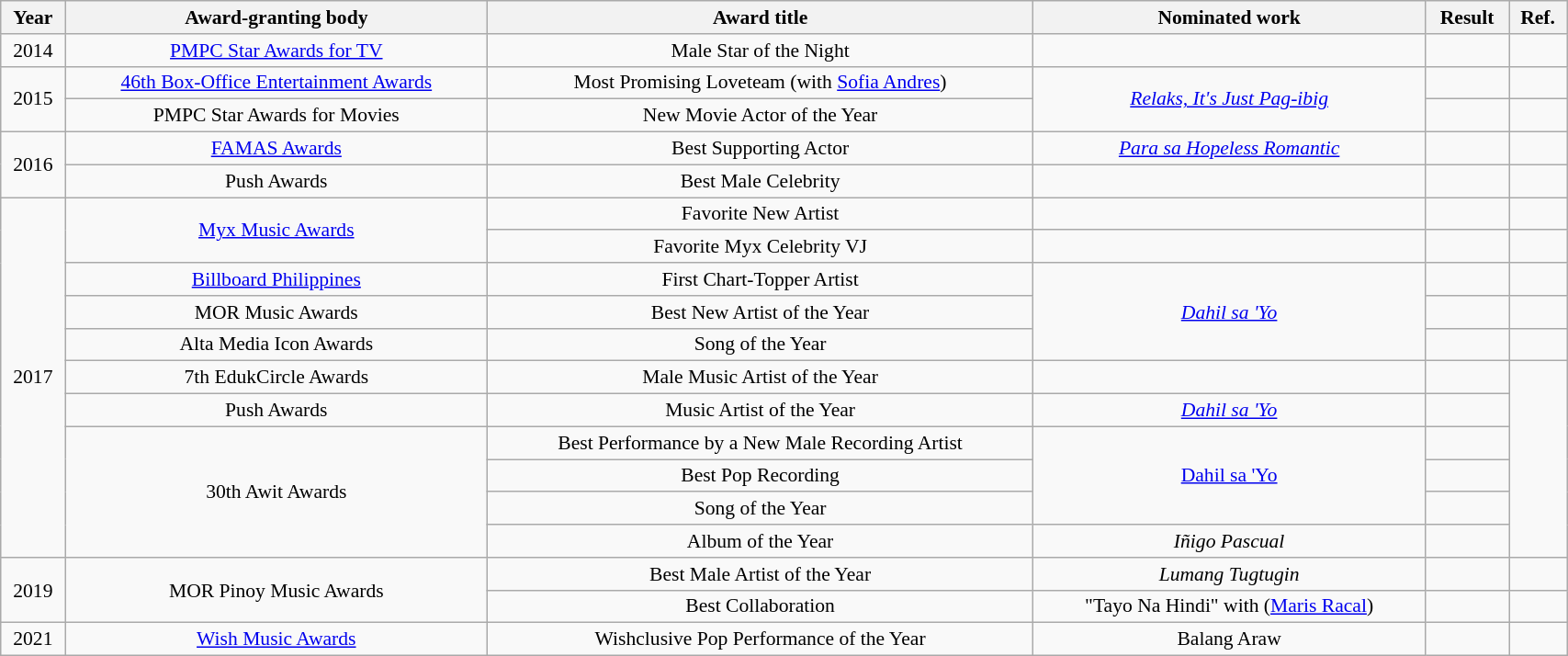<table class="wikitable sortable" style="width: 90%; font-size: 90%; text-align:center;">
<tr>
<th>Year</th>
<th>Award-granting body</th>
<th>Award title</th>
<th>Nominated work</th>
<th>Result</th>
<th>Ref.</th>
</tr>
<tr>
<td>2014</td>
<td><a href='#'>PMPC Star Awards for TV</a></td>
<td>Male Star of the Night</td>
<td></td>
<td></td>
<td></td>
</tr>
<tr>
<td rowspan="2">2015</td>
<td><a href='#'>46th Box-Office Entertainment Awards</a></td>
<td>Most Promising Loveteam (with <a href='#'>Sofia Andres</a>)</td>
<td rowspan="2"><em><a href='#'>Relaks, It's Just Pag-ibig</a></em></td>
<td></td>
<td></td>
</tr>
<tr>
<td>PMPC Star Awards for Movies</td>
<td>New Movie Actor of the Year</td>
<td></td>
<td></td>
</tr>
<tr>
<td rowspan="2">2016</td>
<td><a href='#'>FAMAS Awards</a></td>
<td>Best Supporting Actor</td>
<td><em><a href='#'>Para sa Hopeless Romantic</a></em></td>
<td></td>
<td></td>
</tr>
<tr>
<td>Push Awards</td>
<td>Best Male Celebrity</td>
<td></td>
<td></td>
<td></td>
</tr>
<tr>
<td rowspan="11">2017</td>
<td rowspan="2"><a href='#'>Myx Music Awards</a></td>
<td>Favorite New Artist</td>
<td></td>
<td></td>
<td></td>
</tr>
<tr>
<td>Favorite Myx Celebrity VJ</td>
<td></td>
<td></td>
<td></td>
</tr>
<tr>
<td><a href='#'>Billboard Philippines</a></td>
<td>First Chart-Topper Artist</td>
<td rowspan=3><em><a href='#'>Dahil sa 'Yo</a></em></td>
<td></td>
<td></td>
</tr>
<tr>
<td>MOR Music Awards</td>
<td>Best New Artist of the Year</td>
<td></td>
</tr>
<tr>
<td>Alta Media Icon Awards</td>
<td>Song of the Year</td>
<td></td>
<td></td>
</tr>
<tr>
<td>7th EdukCircle Awards</td>
<td>Male Music Artist of the Year</td>
<td></td>
<td></td>
</tr>
<tr>
<td>Push Awards</td>
<td>Music Artist of the Year</td>
<td><em><a href='#'>Dahil sa 'Yo</a></em></td>
<td></td>
</tr>
<tr>
<td rowspan=4>30th Awit Awards</td>
<td>Best Performance by a New Male Recording Artist</td>
<td rowspan=3><a href='#'>Dahil sa 'Yo</a></td>
<td></td>
</tr>
<tr>
<td>Best Pop Recording</td>
<td></td>
</tr>
<tr>
<td>Song of the Year</td>
<td></td>
</tr>
<tr>
<td>Album of the Year</td>
<td><em>Iñigo Pascual</em></td>
<td></td>
</tr>
<tr>
<td rowspan="2">2019</td>
<td rowspan="2">MOR Pinoy Music Awards</td>
<td>Best Male Artist of the Year</td>
<td><em>Lumang Tugtugin</em></td>
<td></td>
<td></td>
</tr>
<tr>
<td>Best Collaboration</td>
<td>"Tayo Na Hindi" with (<a href='#'>Maris Racal</a>)</td>
<td></td>
<td></td>
</tr>
<tr>
<td>2021</td>
<td><a href='#'>Wish Music Awards</a></td>
<td>Wishclusive Pop Performance of the Year</td>
<td>Balang Araw</td>
<td></td>
<td></td>
</tr>
</table>
